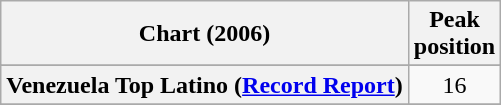<table class="wikitable sortable plainrowheaders" style="text-align:center">
<tr>
<th>Chart (2006)</th>
<th>Peak<br>position</th>
</tr>
<tr>
</tr>
<tr>
</tr>
<tr>
<th scope="row">Venezuela Top Latino (<a href='#'>Record Report</a>) </th>
<td style="text-align:center;">16</td>
</tr>
<tr>
</tr>
</table>
